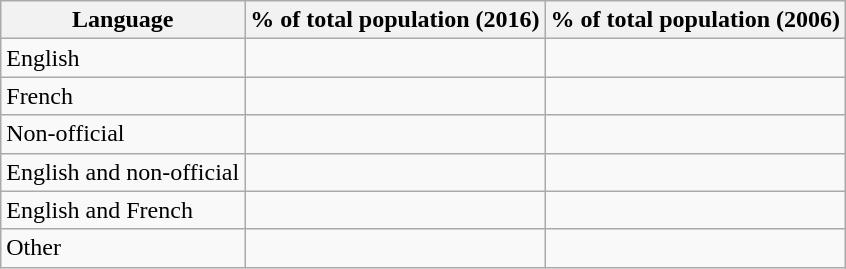<table class="wikitable sortable">
<tr>
<th>Language</th>
<th>% of total population (2016)</th>
<th>% of total population (2006)</th>
</tr>
<tr>
<td>English</td>
<td align="right"></td>
<td align="right"></td>
</tr>
<tr>
<td>French</td>
<td align="right"></td>
<td align="right"></td>
</tr>
<tr>
<td>Non-official</td>
<td align="right"></td>
<td align="right"></td>
</tr>
<tr>
<td>English and non-official</td>
<td align="right"></td>
<td align="right"></td>
</tr>
<tr>
<td>English and French</td>
<td align="right"></td>
<td align="right"></td>
</tr>
<tr>
<td>Other</td>
<td align="right"></td>
<td align="right"></td>
</tr>
</table>
